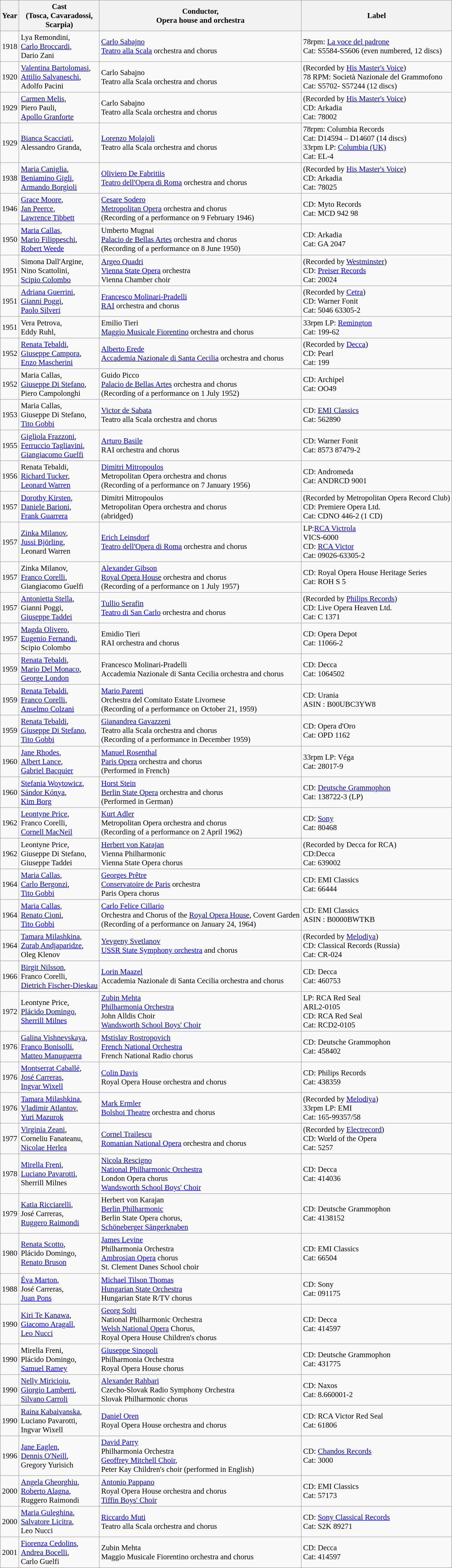<table class="wikitable" style="font-size:95%;">
<tr>
<th>Year</th>
<th>Cast<br>(Tosca, Cavaradossi,<br>Scarpia)</th>
<th>Conductor,<br>Opera house and orchestra</th>
<th>Label</th>
</tr>
<tr>
<td>1918</td>
<td>Lya Remondini,<br><a href='#'>Carlo Broccardi</a>,<br>Dario Zani</td>
<td><a href='#'>Carlo Sabajno</a><br><a href='#'>Teatro alla Scala</a> orchestra and chorus</td>
<td>78rpm: <a href='#'>La voce del padrone</a><br>Cat: S5584-S5606 (even numbered, 12 discs)</td>
</tr>
<tr>
<td>1920</td>
<td><a href='#'>Valentina Bartolomasi</a>,<br><a href='#'>Attilio Salvaneschi</a>,<br>Adolfo Pacini</td>
<td>Carlo Sabajno<br>Teatro alla Scala orchestra and chorus</td>
<td>(Recorded by <a href='#'>His Master's Voice</a>)<br>78 RPM: Società Nazionale del Grammofono<br>Cat: S5702- S57244 (12 discs)</td>
</tr>
<tr>
<td>1929</td>
<td><a href='#'>Carmen Melis</a>,<br>Piero Pauli,<br><a href='#'>Apollo Granforte</a></td>
<td>Carlo Sabajno<br>Teatro alla Scala orchestra and chorus</td>
<td>(Recorded by <a href='#'>His Master's Voice</a>)<br>CD: Arkadia<br>Cat: 78002</td>
</tr>
<tr>
<td>1929</td>
<td><a href='#'>Bianca Scacciati</a>,<br>Alessandro Granda,<br></td>
<td><a href='#'>Lorenzo Molajoli</a><br>Teatro alla Scala orchestra and chorus</td>
<td>78rpm: Columbia Records<br>Cat: D14594 – D14607 (14 discs)<br>33rpm LP: <a href='#'>Columbia (UK)</a><br>Cat: EL-4</td>
</tr>
<tr>
<td>1938</td>
<td><a href='#'>Maria Caniglia</a>,<br><a href='#'>Beniamino Gigli</a>,<br><a href='#'>Armando Borgioli</a></td>
<td><a href='#'>Oliviero De Fabritiis</a><br><a href='#'>Teatro dell'Opera di Roma</a> orchestra and chorus</td>
<td>(Recorded by <a href='#'>His Master's Voice</a>)<br>CD: Arkadia<br>Cat: 78025</td>
</tr>
<tr>
<td>1946</td>
<td><a href='#'>Grace Moore</a>,<br><a href='#'>Jan Peerce</a>,<br><a href='#'>Lawrence Tibbett</a></td>
<td><a href='#'>Cesare Sodero</a><br><a href='#'>Metropolitan Opera</a> orchestra and chorus<br>(Recording of a performance on 9 February 1946)</td>
<td>CD: Myto Records<br>Cat: MCD 942 98</td>
</tr>
<tr>
<td>1950</td>
<td><a href='#'>Maria Callas</a>,<br><a href='#'>Mario Filippeschi</a>,<br><a href='#'>Robert Weede</a></td>
<td>Umberto Mugnai<br><a href='#'>Palacio de Bellas Artes</a> orchestra and chorus<br>(Recording of a performance on 8 June 1950)</td>
<td>CD: Arkadia<br>Cat: GA 2047</td>
</tr>
<tr>
<td>1951</td>
<td>Simona Dall'Argine,<br>Nino Scattolini,<br><a href='#'>Scipio Colombo</a></td>
<td><a href='#'>Argeo Quadri</a><br><a href='#'>Vienna State Opera</a> orchestra<br>Vienna Chamber choir</td>
<td>(Recorded by <a href='#'>Westminster</a>)<br>CD: <a href='#'>Preiser Records</a><br>Cat: 20024</td>
</tr>
<tr>
<td>1951</td>
<td><a href='#'>Adriana Guerrini</a>,<br><a href='#'>Gianni Poggi</a>,<br><a href='#'>Paolo Silveri</a></td>
<td><a href='#'>Francesco Molinari-Pradelli</a><br><a href='#'>RAI</a> orchestra and chorus</td>
<td>(Recorded by <a href='#'>Cetra</a>)<br>CD: Warner Fonit<br>Cat: 5046 63305-2</td>
</tr>
<tr>
<td>1951</td>
<td>Vera Petrova,<br>Eddy Ruhl,<br></td>
<td>Emilio Tieri<br><a href='#'>Maggio Musicale Fiorentino</a> orchestra and chorus</td>
<td>33rpm LP: <a href='#'>Remington</a><br>Cat: 199-62</td>
</tr>
<tr>
<td>1952</td>
<td><a href='#'>Renata Tebaldi</a>,<br><a href='#'>Giuseppe Campora</a>,<br><a href='#'>Enzo Mascherini</a></td>
<td><a href='#'>Alberto Erede</a><br><a href='#'>Accademia Nazionale di Santa Cecilia</a> orchestra and chorus</td>
<td>(Recorded by <a href='#'>Decca</a>)<br>CD: Pearl<br>Cat: 199</td>
</tr>
<tr>
<td>1952</td>
<td>Maria Callas,<br><a href='#'>Giuseppe Di Stefano</a>,<br>Piero Campolonghi</td>
<td>Guido Picco<br><a href='#'>Palacio de Bellas Artes</a> orchestra and chorus<br>(Recording of a performance on 1 July 1952)</td>
<td>CD: Archipel<br>Cat: OO49</td>
</tr>
<tr>
<td>1953</td>
<td>Maria Callas,<br>Giuseppe Di Stefano,<br><a href='#'>Tito Gobbi</a></td>
<td><a href='#'>Victor de Sabata</a><br>Teatro alla Scala orchestra and chorus<br></td>
<td>CD: <a href='#'>EMI Classics</a><br>Cat: 562890</td>
</tr>
<tr>
<td>1955</td>
<td><a href='#'>Gigliola Frazzoni</a>,<br><a href='#'>Ferruccio Tagliavini</a>,<br><a href='#'>Giangiacomo Guelfi</a></td>
<td><a href='#'>Arturo Basile</a><br>RAI orchestra and chorus</td>
<td>CD: Warner Fonit<br>Cat: 8573 87479-2</td>
</tr>
<tr>
<td>1956</td>
<td>Renata Tebaldi,<br><a href='#'>Richard Tucker</a>,<br><a href='#'>Leonard Warren</a></td>
<td><a href='#'>Dimitri Mitropoulos</a><br>Metropolitan Opera orchestra and chorus<br>(Recording of a performance on 7 January 1956)</td>
<td>CD: Andromeda<br>Cat: ANDRCD 9001</td>
</tr>
<tr>
<td>1957</td>
<td><a href='#'>Dorothy Kirsten</a>,<br><a href='#'>Daniele Barioni</a>,<br><a href='#'>Frank Guarrera</a></td>
<td>Dimitri Mitropoulos<br>Metropolitan Opera orchestra and chorus<br>(abridged)</td>
<td>(Recorded by Metropolitan Opera Record Club)<br>CD: Premiere Opera Ltd.<br>Cat: CDNO 446-2 (1 CD)</td>
</tr>
<tr>
<td>1957</td>
<td><a href='#'>Zinka Milanov</a>,<br><a href='#'>Jussi Björling</a>,<br>Leonard Warren</td>
<td><a href='#'>Erich Leinsdorf</a><br><a href='#'>Teatro dell'Opera di Roma</a> orchestra and chorus</td>
<td>LP:<a href='#'>RCA Victrola</a> <br> VICS-6000 <br> CD: <a href='#'>RCA Victor</a><br>Cat: 09026-63305-2</td>
</tr>
<tr>
<td>1957</td>
<td>Zinka Milanov,<br><a href='#'>Franco Corelli</a>,<br>Giangiacomo Guelfi</td>
<td><a href='#'>Alexander Gibson</a><br><a href='#'>Royal Opera House</a> orchestra and chorus<br>(Recording of a performance on 1 July 1957)</td>
<td>CD: Royal Opera House Heritage Series<br>Cat: ROH S 5</td>
</tr>
<tr>
<td>1957</td>
<td><a href='#'>Antonietta Stella</a>,<br>Gianni Poggi,<br><a href='#'>Giuseppe Taddei</a></td>
<td><a href='#'>Tullio Serafin</a><br><a href='#'>Teatro di San Carlo</a> orchestra and chorus</td>
<td>(Recorded by <a href='#'>Philips Records</a>)<br>CD: Live Opera Heaven Ltd.<br>Cat: C 1371</td>
</tr>
<tr>
<td>1957</td>
<td><a href='#'>Magda Olivero</a>,<br><a href='#'>Eugenio Fernandi</a>,<br>Scipio Colombo</td>
<td>Emidio Tieri<br>RAI orchestra and chorus</td>
<td>CD: Opera Depot<br>Cat: 11066-2</td>
</tr>
<tr>
<td>1959</td>
<td><a href='#'>Renata Tebaldi</a>,<br><a href='#'>Mario Del Monaco</a>,<br><a href='#'>George London</a></td>
<td>Francesco Molinari-Pradelli<br>Accademia Nazionale di Santa Cecilia orchestra and chorus</td>
<td>CD: Decca<br>Cat: 1064502</td>
</tr>
<tr>
<td>1959</td>
<td><a href='#'>Renata Tebaldi</a>,<br><a href='#'>Franco Corelli</a>,<br><a href='#'>Anselmo Colzani</a></td>
<td><a href='#'>Mario Parenti</a><br>Orchestra del Comitato Estate Livornese<br>(Recording of a performance on October 21, 1959)</td>
<td>CD: Urania<br>ASIN : B00UBC3YW8</td>
</tr>
<tr>
<td>1959</td>
<td><a href='#'>Renata Tebaldi</a>,<br><a href='#'>Giuseppe Di Stefano</a>,<br><a href='#'>Tito Gobbi</a></td>
<td><a href='#'>Gianandrea Gavazzeni</a><br>Teatro alla Scala orchestra and chorus<br>(Recording of a performance in December 1959)</td>
<td>CD: Opera d'Oro<br>Cat: OPD 1162</td>
</tr>
<tr>
<td>1960</td>
<td><a href='#'>Jane Rhodes</a>,<br><a href='#'>Albert Lance</a>,<br><a href='#'>Gabriel Bacquier</a></td>
<td><a href='#'>Manuel Rosenthal</a><br><a href='#'>Paris Opera</a> orchestra and chorus<br>(Performed in French)</td>
<td>33rpm LP: Véga<br>Cat: 28017-9</td>
</tr>
<tr>
<td>1960</td>
<td><a href='#'>Stefania Woytowicz</a>,<br><a href='#'>Sándor Kónya</a>,<br><a href='#'>Kim Borg</a></td>
<td><a href='#'>Horst Stein</a><br><a href='#'>Berlin State Opera</a> orchestra and chorus<br>(Performed in German)</td>
<td>CD: <a href='#'>Deutsche Grammophon</a><br>Cat: 138722-3 (LP)</td>
</tr>
<tr>
<td>1962</td>
<td><a href='#'>Leontyne Price</a>,<br>Franco Corelli,<br><a href='#'>Cornell MacNeil</a></td>
<td><a href='#'>Kurt Adler</a><br>Metropolitan Opera orchestra and chorus<br>(Recording of a performance on 2 April 1962)</td>
<td>CD: <a href='#'>Sony</a><br>Cat: 80468</td>
</tr>
<tr>
<td>1962</td>
<td>Leontyne Price,<br>Giuseppe Di Stefano,<br>Giuseppe Taddei</td>
<td><a href='#'>Herbert von Karajan</a><br>Vienna Philharmonic<br>Vienna State Opera chorus</td>
<td>(Recorded by Decca for RCA)<br>CD:Decca<br>Cat: 639002</td>
</tr>
<tr>
<td>1964</td>
<td><a href='#'>Maria Callas</a>,<br><a href='#'>Carlo Bergonzi</a>,<br><a href='#'>Tito Gobbi</a></td>
<td><a href='#'>Georges Prêtre</a><br><a href='#'>Conservatoire de Paris</a> orchestra<br>Paris Opera chorus</td>
<td>CD: EMI Classics<br>Cat: 66444</td>
</tr>
<tr>
<td>1964</td>
<td><a href='#'>Maria Callas</a>,<br><a href='#'>Renato Cioni</a>,<br><a href='#'>Tito Gobbi</a></td>
<td><a href='#'>Carlo Felice Cillario</a><br>Orchestra and Chorus of the <a href='#'>Royal Opera House</a>, Covent Garden<br>(Recording of a performance on January 24, 1964)</td>
<td>CD: EMI Classics<br>ASIN : B0000BWTKB</td>
</tr>
<tr>
<td>1964</td>
<td><a href='#'>Tamara Milashkina</a>,<br><a href='#'>Zurab Andjaparidze</a>,<br>Oleg Klenov</td>
<td><a href='#'>Yevgeny Svetlanov</a><br><a href='#'>USSR State Symphony orchestra</a> and chorus</td>
<td>(Recorded by <a href='#'>Melodiya</a>)<br>CD: Classical Records (Russia)<br>Cat: CR-024</td>
</tr>
<tr>
<td>1966</td>
<td><a href='#'>Birgit Nilsson</a>,<br>Franco Corelli,<br><a href='#'>Dietrich Fischer-Dieskau</a></td>
<td><a href='#'>Lorin Maazel</a><br>Accademia Nazionale di Santa Cecilia orchestra and chorus</td>
<td>CD: Decca<br>Cat: 460753</td>
</tr>
<tr>
<td>1972</td>
<td>Leontyne Price,<br><a href='#'>Plácido Domingo</a>,<br><a href='#'>Sherrill Milnes</a></td>
<td><a href='#'>Zubin Mehta</a><br><a href='#'>Philharmonia Orchestra</a><br>John Alldis Choir<br><a href='#'>Wandsworth School Boys' Choir</a></td>
<td>LP: RCA Red Seal<br> ARL2-0105 <br> CD: RCA Red Seal<br>Cat: RCD2-0105<br></td>
</tr>
<tr>
<td>1976</td>
<td><a href='#'>Galina Vishnevskaya</a>,<br><a href='#'>Franco Bonisolli</a>,<br><a href='#'>Matteo Manuguerra</a></td>
<td><a href='#'>Mstislav Rostropovich</a><br><a href='#'>French National Orchestra</a><br>French National Radio chorus</td>
<td>CD: Deutsche Grammophon<br>Cat: 458402</td>
</tr>
<tr>
<td>1976</td>
<td><a href='#'>Montserrat Caballé</a>,<br><a href='#'>José Carreras</a>,<br><a href='#'>Ingvar Wixell</a></td>
<td><a href='#'>Colin Davis</a><br>Royal Opera House orchestra and chorus</td>
<td>CD: Philips Records<br>Cat: 438359</td>
</tr>
<tr>
<td>1976</td>
<td><a href='#'>Tamara Milashkina</a>,<br><a href='#'>Vladimir Atlantov</a>,<br><a href='#'>Yuri Mazurok</a></td>
<td><a href='#'>Mark Ermler</a><br><a href='#'>Bolshoi Theatre</a> orchestra and chorus</td>
<td>(Recorded by <a href='#'>Melodiya</a>)<br>33rpm LP: EMI<br>Cat: 165-99357/58</td>
</tr>
<tr>
<td>1977</td>
<td><a href='#'>Virginia Zeani</a>,<br>Corneliu Fanateanu,<br><a href='#'>Nicolae Herlea</a></td>
<td><a href='#'>Cornel Trailescu</a><br><a href='#'>Romanian National Opera</a> orchestra and chorus</td>
<td>(Recorded by <a href='#'>Electrecord</a>)<br> CD: World of the Opera <br>Cat: 5257</td>
</tr>
<tr>
<td>1978</td>
<td><a href='#'>Mirella Freni</a>,<br><a href='#'>Luciano Pavarotti</a>,<br>Sherrill Milnes</td>
<td><a href='#'>Nicola Rescigno</a><br><a href='#'>National Philharmonic Orchestra</a><br>London Opera chorus<br><a href='#'>Wandsworth School Boys' Choir</a></td>
<td>CD: Decca<br>Cat: 414036</td>
</tr>
<tr>
<td>1979</td>
<td><a href='#'>Katia Ricciarelli</a>,<br>José Carreras,<br><a href='#'>Ruggero Raimondi</a></td>
<td>Herbert von Karajan<br><a href='#'>Berlin Philharmonic</a><br>Berlin State Opera chorus,<br><a href='#'>Schöneberger Sängerknaben</a></td>
<td>CD: Deutsche Grammophon<br>Cat: 4138152</td>
</tr>
<tr>
<td>1980</td>
<td><a href='#'>Renata Scotto</a>,<br>Plácido Domingo,<br><a href='#'>Renato Bruson</a></td>
<td><a href='#'>James Levine</a><br>Philharmonia Orchestra<br><a href='#'>Ambrosian Opera</a> chorus<br>St. Clement Danes School choir</td>
<td>CD: EMI Classics<br>Cat: 66504</td>
</tr>
<tr>
<td>1988</td>
<td><a href='#'>Éva Marton</a>,<br>José Carreras,<br><a href='#'>Juan Pons</a></td>
<td><a href='#'>Michael Tilson Thomas</a><br><a href='#'>Hungarian State Orchestra</a><br>Hungarian State R/TV chorus</td>
<td>CD: Sony<br>Cat: 091175</td>
</tr>
<tr>
<td>1990</td>
<td><a href='#'>Kiri Te Kanawa</a>,<br><a href='#'>Giacomo Aragall</a>,<br><a href='#'>Leo Nucci</a></td>
<td><a href='#'>Georg Solti</a><br>National Philharmonic Orchestra<br><a href='#'>Welsh National Opera</a> Chorus,<br>Royal Opera House Children's chorus</td>
<td>CD: Decca<br>Cat: 414597</td>
</tr>
<tr>
<td>1990</td>
<td>Mirella Freni,<br>Plácido Domingo,<br><a href='#'>Samuel Ramey</a></td>
<td><a href='#'>Giuseppe Sinopoli</a><br>Philharmonia Orchestra<br>Royal Opera House chorus</td>
<td>CD: Deutsche Grammophon<br>Cat: 431775</td>
</tr>
<tr>
<td>1990</td>
<td><a href='#'>Nelly Miricioiu</a>,<br><a href='#'>Giorgio Lamberti</a>,<br><a href='#'>Silvano Carroli</a></td>
<td><a href='#'>Alexander Rahbari</a><br>Czecho-Slovak Radio Symphony Orchestra<br>Slovak Philharmonic chorus</td>
<td>CD: Naxos<br>Cat: 8.660001-2</td>
</tr>
<tr>
<td>1990</td>
<td><a href='#'>Raina Kabaivanska</a>,<br>Luciano Pavarotti,<br>Ingvar Wixell</td>
<td><a href='#'>Daniel Oren</a><br>Royal Opera House orchestra and chorus</td>
<td>CD: RCA Victor Red Seal<br>Cat: 61806</td>
</tr>
<tr>
<td>1996</td>
<td><a href='#'>Jane Eaglen</a>,<br><a href='#'>Dennis O'Neill</a>,<br>Gregory Yurisich</td>
<td><a href='#'>David Parry</a><br>Philharmonia Orchestra<br><a href='#'>Geoffrey Mitchell Choir</a>,<br>Peter Kay Children's choir (performed in English)</td>
<td>CD: <a href='#'>Chandos Records</a><br>Cat: 3000</td>
</tr>
<tr>
<td>2000</td>
<td><a href='#'>Angela Gheorghiu</a>,<br><a href='#'>Roberto Alagna</a>,<br>Ruggero Raimondi</td>
<td><a href='#'>Antonio Pappano</a><br>Royal Opera House orchestra and chorus<br><a href='#'>Tiffin Boys' Choir</a></td>
<td>CD: EMI Classics<br>Cat: 57173</td>
</tr>
<tr>
<td>2000</td>
<td><a href='#'>Maria Guleghina</a>,<br><a href='#'>Salvatore Licitra</a>,<br>Leo Nucci</td>
<td><a href='#'>Riccardo Muti</a><br>Teatro alla Scala orchestra and chorus</td>
<td>CD: <a href='#'>Sony Classical Records</a><br>Cat: S2K 89271</td>
</tr>
<tr>
<td>2001</td>
<td><a href='#'>Fiorenza Cedolins</a>,<br><a href='#'>Andrea Bocelli</a>,<br>Carlo Guelfi</td>
<td>Zubin Mehta<br>Maggio Musicale Fiorentino orchestra and chorus</td>
<td>CD: Decca<br>Cat: 414597</td>
</tr>
</table>
